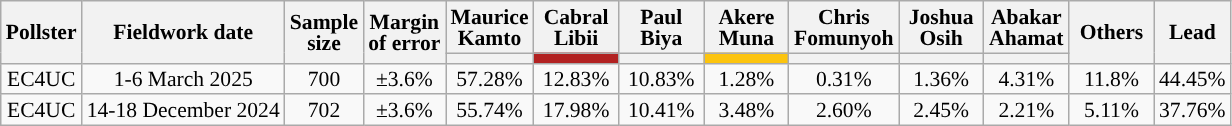<table class="wikitable sortable mw-datatable" style="text-align:center;font-size:90%;line-height:14px">
<tr>
<th rowspan=2>Pollster</th>
<th rowspan=2>Fieldwork date</th>
<th rowspan="2">Sample<br>size</th>
<th rowspan="2">Margin<br>of error</th>
<th style="width:50px;">Maurice Kamto</th>
<th style="width:50px;">Cabral Libii</th>
<th style="width:50px;">Paul Biya</th>
<th style="width:50px;">Akere Muna</th>
<th style="width:50px;">Chris Fomunyoh</th>
<th style="width:50px;">Joshua Osih</th>
<th style="width:50px;">Abakar Ahamat</th>
<th rowspan="2" style="width:50px;">Others</th>
<th rowspan="2" style="width:20px;">Lead</th>
</tr>
<tr class="sorttop">
<th style="background:"></th>
<th style="background:#B22222"></th>
<th style="background:"></th>
<th style="background:#FCC40D"></th>
<th style="background: "></th>
<th style="background:"></th>
<th style="background: "></th>
</tr>
<tr>
<td>EC4UC</td>
<td>1-6 March 2025</td>
<td>700</td>
<td>±3.6%</td>
<td>57.28%</td>
<td>12.83%</td>
<td>10.83%</td>
<td>1.28%</td>
<td>0.31%</td>
<td>1.36%</td>
<td>4.31%</td>
<td>11.8%</td>
<td>44.45%</td>
</tr>
<tr>
<td>EC4UC</td>
<td>14-18 December 2024</td>
<td>702</td>
<td>±3.6%</td>
<td>55.74%</td>
<td>17.98%</td>
<td>10.41%</td>
<td>3.48%</td>
<td>2.60%</td>
<td>2.45%</td>
<td>2.21%</td>
<td>5.11%</td>
<td>37.76%</td>
</tr>
</table>
